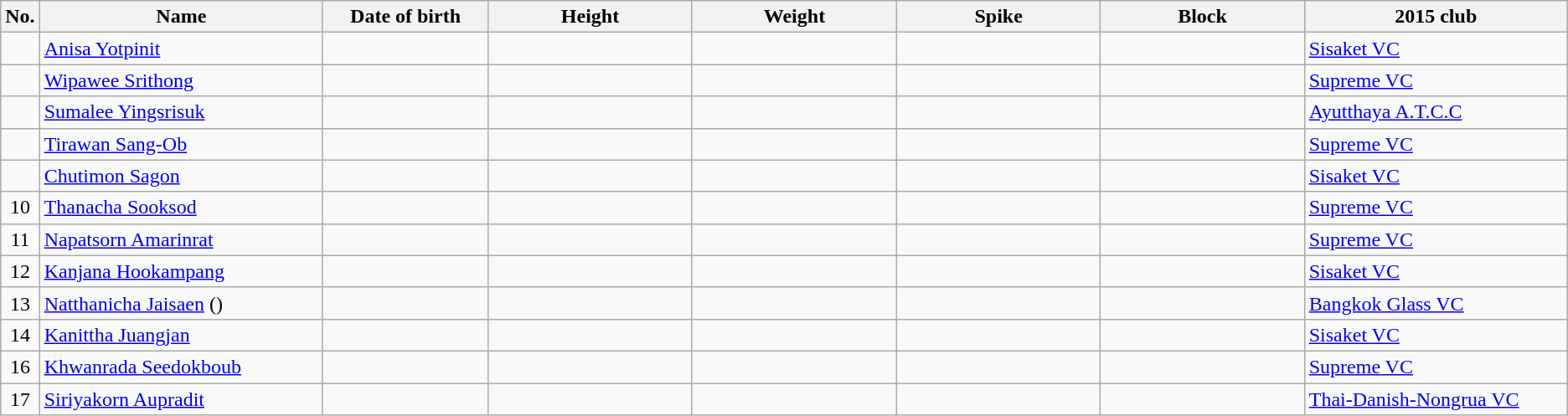<table class="wikitable sortable" style="text-align:center;">
<tr>
<th>No.</th>
<th style="width:14em">Name</th>
<th style="width:8em">Date of birth</th>
<th style="width:10em">Height</th>
<th style="width:10em">Weight</th>
<th style="width:10em">Spike</th>
<th style="width:10em">Block</th>
<th style="width:13em">2015 club</th>
</tr>
<tr>
<td></td>
<td align=left><a href='#'>Anisa Yotpinit</a></td>
<td align=right></td>
<td></td>
<td></td>
<td></td>
<td></td>
<td align=left> <a href='#'>Sisaket VC</a></td>
</tr>
<tr>
<td></td>
<td align=left><a href='#'>Wipawee Srithong</a></td>
<td align=right></td>
<td></td>
<td></td>
<td></td>
<td></td>
<td align=left> <a href='#'>Supreme VC</a></td>
</tr>
<tr>
<td></td>
<td align=left><a href='#'>Sumalee Yingsrisuk</a></td>
<td align=right></td>
<td></td>
<td></td>
<td></td>
<td></td>
<td align=left> <a href='#'>Ayutthaya A.T.C.C</a></td>
</tr>
<tr>
<td></td>
<td align=left><a href='#'>Tirawan Sang-Ob</a></td>
<td align=right></td>
<td></td>
<td></td>
<td></td>
<td></td>
<td align=left> <a href='#'>Supreme VC</a></td>
</tr>
<tr>
<td></td>
<td align=left><a href='#'>Chutimon Sagon</a></td>
<td align=right></td>
<td></td>
<td></td>
<td></td>
<td></td>
<td align=left> <a href='#'>Sisaket VC</a></td>
</tr>
<tr>
<td>10</td>
<td align=left><a href='#'>Thanacha Sooksod</a></td>
<td align=right></td>
<td></td>
<td></td>
<td></td>
<td></td>
<td align=left> <a href='#'>Supreme VC</a></td>
</tr>
<tr>
<td>11</td>
<td align=left><a href='#'>Napatsorn Amarinrat</a></td>
<td align=right></td>
<td></td>
<td></td>
<td></td>
<td></td>
<td align=left> <a href='#'>Supreme VC</a></td>
</tr>
<tr>
<td>12</td>
<td align=left><a href='#'>Kanjana Hookampang</a></td>
<td align=right></td>
<td></td>
<td></td>
<td></td>
<td></td>
<td align=left> <a href='#'>Sisaket VC</a></td>
</tr>
<tr>
<td>13</td>
<td align=left><a href='#'>Natthanicha Jaisaen</a> ()</td>
<td align=right></td>
<td></td>
<td></td>
<td></td>
<td></td>
<td align=left> <a href='#'>Bangkok Glass VC</a></td>
</tr>
<tr>
<td>14</td>
<td align=left><a href='#'>Kanittha Juangjan</a></td>
<td align=right></td>
<td></td>
<td></td>
<td></td>
<td></td>
<td align=left> <a href='#'>Sisaket VC</a></td>
</tr>
<tr>
<td>16</td>
<td align=left><a href='#'>Khwanrada Seedokboub</a></td>
<td align=right></td>
<td></td>
<td></td>
<td></td>
<td></td>
<td align=left> <a href='#'>Supreme VC</a></td>
</tr>
<tr>
<td>17</td>
<td align=left><a href='#'>Siriyakorn Aupradit</a></td>
<td align=right></td>
<td></td>
<td></td>
<td></td>
<td></td>
<td align=left> <a href='#'>Thai-Danish-Nongrua VC</a></td>
</tr>
</table>
